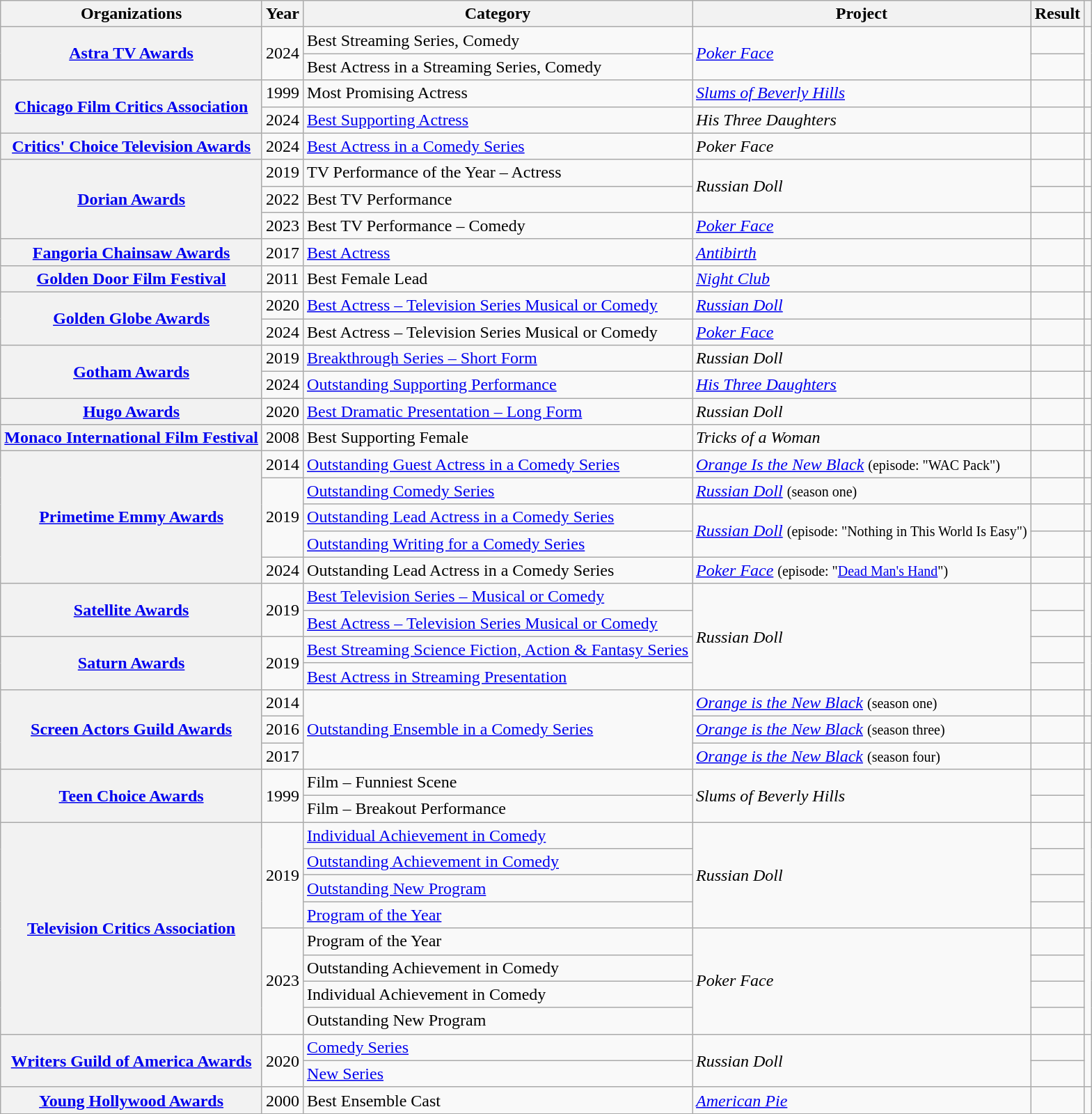<table class= "wikitable plainrowheaders sortable">
<tr>
<th>Organizations</th>
<th scope="col">Year</th>
<th scope="col">Category</th>
<th scope="col">Project</th>
<th scope="col">Result</th>
<th scope="col" class="unsortable"></th>
</tr>
<tr>
<th scope="row" rowspan="2"><a href='#'>Astra TV Awards</a></th>
<td style="text-align:center;", rowspan="2">2024</td>
<td>Best Streaming Series, Comedy</td>
<td rowspan="2"><em><a href='#'>Poker Face</a></em></td>
<td></td>
<td rowspan="2"></td>
</tr>
<tr>
<td>Best Actress in a Streaming Series, Comedy</td>
<td></td>
</tr>
<tr>
<th scope="row" rowspan="2"><a href='#'>Chicago Film Critics Association</a></th>
<td style="text-align:center;", rowspan="1">1999</td>
<td>Most Promising Actress</td>
<td rowspan="1"><em><a href='#'>Slums of Beverly Hills</a></em></td>
<td></td>
<td></td>
</tr>
<tr>
<td style="text-align:center;">2024</td>
<td><a href='#'>Best Supporting Actress</a></td>
<td><em>His Three Daughters</em></td>
<td></td>
<td></td>
</tr>
<tr>
<th scope="row" rowspan="1"><a href='#'>Critics' Choice Television Awards</a></th>
<td style="text-align:center;", rowspan="1">2024</td>
<td><a href='#'>Best Actress in a Comedy Series</a></td>
<td><em>Poker Face</em></td>
<td></td>
<td></td>
</tr>
<tr>
<th scope="row" rowspan="3"><a href='#'>Dorian Awards</a></th>
<td style="text-align:center;", rowspan="1">2019</td>
<td>TV Performance of the Year – Actress</td>
<td rowspan=2><em>Russian Doll</em></td>
<td></td>
<td></td>
</tr>
<tr>
<td style="text-align:center;">2022</td>
<td>Best TV Performance</td>
<td></td>
<td></td>
</tr>
<tr>
<td style="text-align:center;", rowspan="1">2023</td>
<td>Best TV Performance – Comedy</td>
<td><em><a href='#'>Poker Face</a></em></td>
<td></td>
<td></td>
</tr>
<tr>
<th scope="row" rowspan="1"><a href='#'>Fangoria Chainsaw Awards</a></th>
<td style="text-align:center;", rowspan="1">2017</td>
<td><a href='#'>Best Actress</a></td>
<td><em><a href='#'>Antibirth</a></em></td>
<td></td>
<td></td>
</tr>
<tr>
<th scope="row" rowspan="1"><a href='#'>Golden Door Film Festival</a></th>
<td style="text-align:center;", rowspan="1">2011</td>
<td>Best Female Lead</td>
<td><em><a href='#'>Night Club</a></em></td>
<td></td>
<td></td>
</tr>
<tr>
<th scope="row" rowspan="2"><a href='#'>Golden Globe Awards</a></th>
<td style="text-align:center;", rowspan="1">2020</td>
<td><a href='#'>Best Actress – Television Series Musical or Comedy</a></td>
<td><em><a href='#'>Russian Doll</a></em></td>
<td></td>
<td></td>
</tr>
<tr>
<td style="text-align:center;">2024</td>
<td>Best Actress – Television Series Musical or Comedy</td>
<td><em><a href='#'>Poker Face</a></em></td>
<td></td>
<td></td>
</tr>
<tr>
<th scope="row" rowspan="2"><a href='#'>Gotham Awards</a></th>
<td style="text-align:center;", rowspan="1">2019</td>
<td><a href='#'>Breakthrough Series – Short Form</a></td>
<td><em>Russian Doll</em></td>
<td></td>
<td></td>
</tr>
<tr>
<td style="text-align:center;">2024</td>
<td><a href='#'>Outstanding Supporting Performance</a></td>
<td><em><a href='#'>His Three Daughters</a></em></td>
<td></td>
<td></td>
</tr>
<tr>
<th scope="row" rowspan="1"><a href='#'>Hugo Awards</a></th>
<td style="text-align:center;", rowspan="1">2020</td>
<td><a href='#'>Best Dramatic Presentation – Long Form</a></td>
<td><em>Russian Doll</em></td>
<td></td>
<td></td>
</tr>
<tr>
<th scope="row" rowspan="1"><a href='#'>Monaco International Film Festival</a></th>
<td style="text-align:center;", rowspan="1">2008</td>
<td>Best Supporting Female</td>
<td><em>Tricks of a Woman</em></td>
<td></td>
<td></td>
</tr>
<tr>
<th scope="row" rowspan="5"><a href='#'>Primetime Emmy Awards</a></th>
<td style="text-align:center;", rowspan="1">2014</td>
<td><a href='#'>Outstanding Guest Actress in a Comedy Series</a></td>
<td rowspan="1"><em><a href='#'>Orange Is the New Black</a></em> <small> (episode: "WAC Pack") </small></td>
<td></td>
<td></td>
</tr>
<tr>
<td style="text-align:center;", rowspan=3>2019</td>
<td><a href='#'>Outstanding Comedy Series</a></td>
<td><em><a href='#'>Russian Doll</a></em> <small> (season one) </small></td>
<td></td>
<td></td>
</tr>
<tr>
<td><a href='#'>Outstanding Lead Actress in a Comedy Series</a></td>
<td rowspan=2><em><a href='#'>Russian Doll</a></em> <small> (episode: "Nothing in This World Is Easy") </small></td>
<td></td>
<td></td>
</tr>
<tr>
<td><a href='#'>Outstanding Writing for a Comedy Series</a></td>
<td></td>
<td></td>
</tr>
<tr>
<td style="text-align:center;">2024</td>
<td>Outstanding Lead Actress in a Comedy Series</td>
<td><em><a href='#'>Poker Face</a></em> <small> (episode: "<a href='#'>Dead Man's Hand</a>") </small></td>
<td></td>
<td></td>
</tr>
<tr>
<th scope="row" rowspan="2"><a href='#'>Satellite Awards</a></th>
<td style="text-align:center;", rowspan="2">2019</td>
<td><a href='#'>Best Television Series – Musical or Comedy</a></td>
<td rowspan=4><em>Russian Doll</em></td>
<td></td>
<td rowspan="2"></td>
</tr>
<tr>
<td><a href='#'>Best Actress – Television Series Musical or Comedy</a></td>
<td></td>
</tr>
<tr>
<th scope="row" rowspan="2"><a href='#'>Saturn Awards</a></th>
<td style="text-align:center;", rowspan="2">2019</td>
<td><a href='#'>Best Streaming Science Fiction, Action & Fantasy Series</a></td>
<td></td>
<td rowspan="2"></td>
</tr>
<tr>
<td><a href='#'>Best Actress in Streaming Presentation</a></td>
<td></td>
</tr>
<tr>
<th scope="row" rowspan="3"><a href='#'>Screen Actors Guild Awards</a></th>
<td style="text-align:center;", rowspan="1">2014</td>
<td rowspan="3"><a href='#'>Outstanding Ensemble in a Comedy Series</a> <br> </td>
<td><em><a href='#'>Orange is the New Black</a></em> <small> (season one) </small></td>
<td></td>
<td></td>
</tr>
<tr>
<td style="text-align:center;">2016</td>
<td><em><a href='#'>Orange is the New Black</a></em> <small> (season three) </small></td>
<td></td>
<td></td>
</tr>
<tr>
<td style="text-align:center;">2017</td>
<td><em><a href='#'>Orange is the New Black</a></em> <small> (season four) </small></td>
<td></td>
<td></td>
</tr>
<tr>
<th scope="row" rowspan="2"><a href='#'>Teen Choice Awards</a></th>
<td style="text-align:center;", rowspan="2">1999</td>
<td>Film – Funniest Scene </td>
<td rowspan=2><em>Slums of Beverly Hills</em></td>
<td></td>
<td rowspan="2"></td>
</tr>
<tr>
<td>Film – Breakout Performance</td>
<td></td>
</tr>
<tr>
<th scope="row" rowspan="8"><a href='#'>Television Critics Association</a></th>
<td style="text-align:center;", rowspan=4>2019</td>
<td><a href='#'>Individual Achievement in Comedy</a></td>
<td rowspan=4><em>Russian Doll</em></td>
<td></td>
<td rowspan="4"></td>
</tr>
<tr>
<td><a href='#'>Outstanding Achievement in Comedy</a></td>
<td></td>
</tr>
<tr>
<td><a href='#'>Outstanding New Program</a></td>
<td></td>
</tr>
<tr>
<td><a href='#'>Program of the Year</a></td>
<td></td>
</tr>
<tr>
<td style="text-align:center;", rowspan="4">2023</td>
<td>Program of the Year</td>
<td rowspan=4><em>Poker Face</em></td>
<td></td>
<td rowspan="4"></td>
</tr>
<tr>
<td>Outstanding Achievement in Comedy</td>
<td></td>
</tr>
<tr>
<td>Individual Achievement in Comedy</td>
<td></td>
</tr>
<tr>
<td>Outstanding New Program</td>
<td></td>
</tr>
<tr>
<th scope="row" rowspan="2"><a href='#'>Writers Guild of America Awards</a></th>
<td style="text-align:center;", rowspan="2">2020</td>
<td><a href='#'>Comedy Series</a></td>
<td rowspan=2><em>Russian Doll</em></td>
<td></td>
<td rowspan="2"></td>
</tr>
<tr>
<td><a href='#'>New Series</a></td>
<td></td>
</tr>
<tr>
<th scope="row" rowspan="1"><a href='#'>Young Hollywood Awards</a></th>
<td style="text-align:center;", rowspan="1">2000</td>
<td>Best Ensemble Cast </td>
<td><em><a href='#'>American Pie</a></em></td>
<td></td>
<td></td>
</tr>
<tr>
</tr>
</table>
